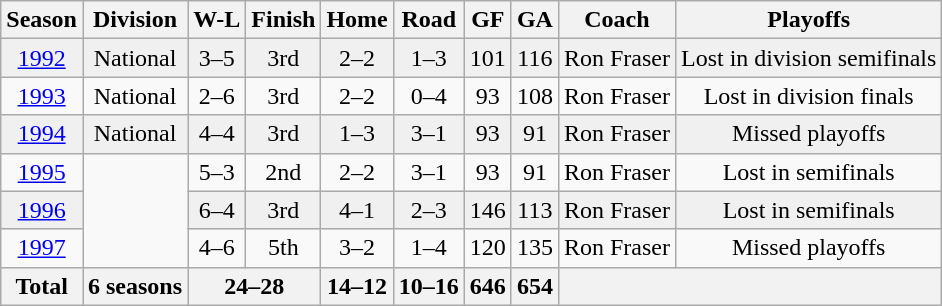<table class="wikitable">
<tr>
<th>Season</th>
<th>Division</th>
<th>W-L</th>
<th>Finish</th>
<th>Home</th>
<th>Road</th>
<th>GF</th>
<th>GA</th>
<th>Coach</th>
<th>Playoffs</th>
</tr>
<tr ALIGN=center bgcolor="#f0f0f0">
<td><a href='#'>1992</a></td>
<td>National</td>
<td>3–5</td>
<td>3rd</td>
<td>2–2</td>
<td>1–3</td>
<td>101</td>
<td>116</td>
<td>Ron Fraser</td>
<td>Lost in division semifinals</td>
</tr>
<tr ALIGN=center>
<td><a href='#'>1993</a></td>
<td>National</td>
<td>2–6</td>
<td>3rd</td>
<td>2–2</td>
<td>0–4</td>
<td>93</td>
<td>108</td>
<td>Ron Fraser</td>
<td>Lost in division finals</td>
</tr>
<tr ALIGN=center bgcolor="#f0f0f0">
<td><a href='#'>1994</a></td>
<td>National</td>
<td>4–4</td>
<td>3rd</td>
<td>1–3</td>
<td>3–1</td>
<td>93</td>
<td>91</td>
<td>Ron Fraser</td>
<td>Missed playoffs</td>
</tr>
<tr ALIGN=center>
<td><a href='#'>1995</a></td>
<td rowspan="3"></td>
<td>5–3</td>
<td>2nd</td>
<td>2–2</td>
<td>3–1</td>
<td>93</td>
<td>91</td>
<td>Ron Fraser</td>
<td>Lost in semifinals</td>
</tr>
<tr ALIGN=center bgcolor="#f0f0f0">
<td><a href='#'>1996</a></td>
<td>6–4</td>
<td>3rd</td>
<td>4–1</td>
<td>2–3</td>
<td>146</td>
<td>113</td>
<td>Ron Fraser</td>
<td>Lost in semifinals</td>
</tr>
<tr ALIGN=center>
<td><a href='#'>1997</a></td>
<td>4–6</td>
<td>5th</td>
<td>3–2</td>
<td>1–4</td>
<td>120</td>
<td>135</td>
<td>Ron Fraser</td>
<td>Missed playoffs</td>
</tr>
<tr ALIGN=center bgcolor="#e0e0e0">
<th>Total</th>
<th>6 seasons</th>
<th colspan="2">24–28</th>
<th>14–12</th>
<th>10–16</th>
<th>646</th>
<th>654</th>
<th colspan="2"></th>
</tr>
</table>
